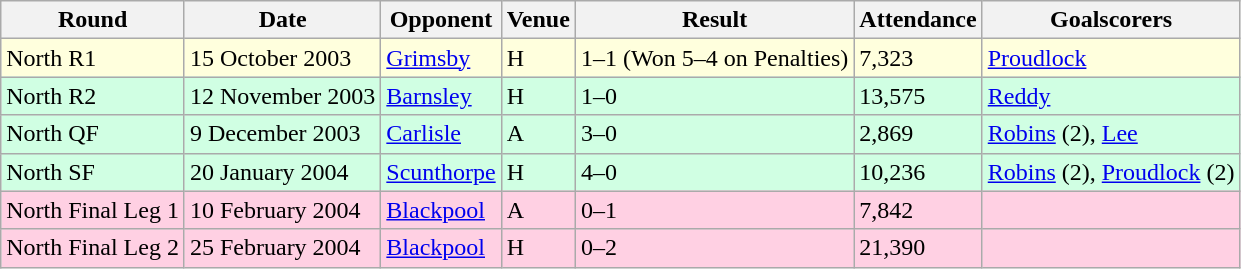<table class="wikitable">
<tr>
<th>Round</th>
<th>Date</th>
<th>Opponent</th>
<th>Venue</th>
<th>Result</th>
<th>Attendance</th>
<th>Goalscorers</th>
</tr>
<tr style="background-color: #ffffdd;">
<td>North R1</td>
<td>15 October 2003</td>
<td><a href='#'>Grimsby</a></td>
<td>H</td>
<td>1–1 (Won 5–4 on Penalties)</td>
<td>7,323</td>
<td><a href='#'>Proudlock</a></td>
</tr>
<tr style="background-color: #d0ffe3;">
<td>North R2</td>
<td>12 November 2003</td>
<td><a href='#'>Barnsley</a></td>
<td>H</td>
<td>1–0</td>
<td>13,575</td>
<td><a href='#'>Reddy</a></td>
</tr>
<tr style="background-color: #d0ffe3;">
<td>North QF</td>
<td>9 December 2003</td>
<td><a href='#'>Carlisle</a></td>
<td>A</td>
<td>3–0</td>
<td>2,869</td>
<td><a href='#'>Robins</a> (2), <a href='#'>Lee</a></td>
</tr>
<tr style="background-color: #d0ffe3;">
<td>North SF</td>
<td>20 January 2004</td>
<td><a href='#'>Scunthorpe</a></td>
<td>H</td>
<td>4–0</td>
<td>10,236</td>
<td><a href='#'>Robins</a> (2), <a href='#'>Proudlock</a> (2)</td>
</tr>
<tr style="background-color: #ffd0e3;">
<td>North Final Leg 1</td>
<td>10 February 2004</td>
<td><a href='#'>Blackpool</a></td>
<td>A</td>
<td>0–1</td>
<td>7,842</td>
<td></td>
</tr>
<tr style="background-color: #ffd0e3;">
<td>North Final Leg 2</td>
<td>25 February 2004</td>
<td><a href='#'>Blackpool</a></td>
<td>H</td>
<td>0–2</td>
<td>21,390</td>
<td></td>
</tr>
</table>
